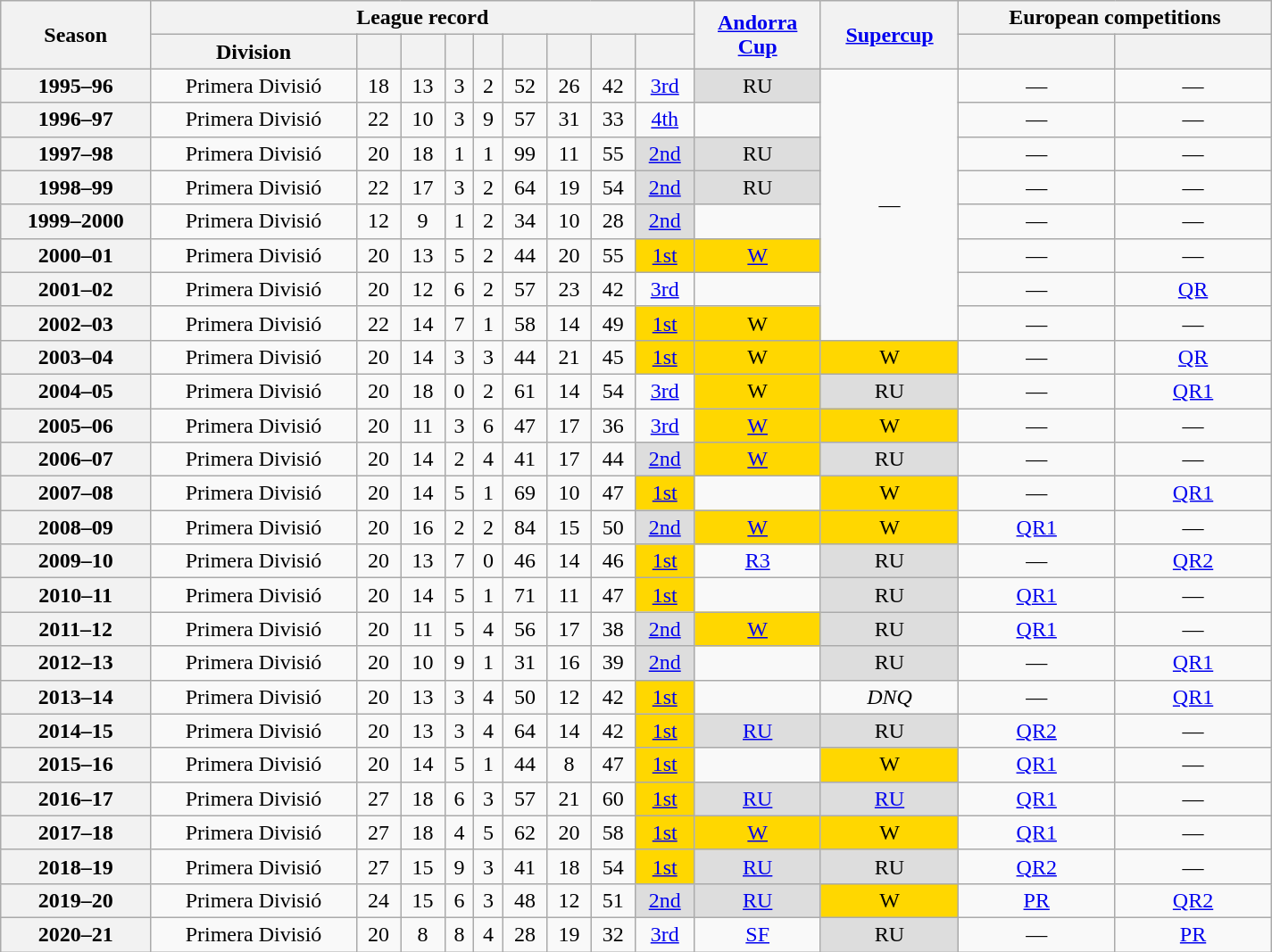<table class="wikitable sortable plainrowheaders" style="text-align:center; width:950px">
<tr>
<th rowspan=2 scope=col>Season</th>
<th colspan=9>League record</th>
<th rowspan=2 scope=col><a href='#'>Andorra<br>Cup</a></th>
<th rowspan=2 scope=col><a href='#'>Supercup</a></th>
<th colspan=2 scope=col>European competitions</th>
</tr>
<tr>
<th scope=col>Division</th>
<th scope=col></th>
<th scope=col></th>
<th scope=col></th>
<th scope=col></th>
<th scope=col></th>
<th scope=col></th>
<th scope=col data-sort-type="number"></th>
<th scope=col data-sort-type="number"></th>
<th></th>
<th></th>
</tr>
<tr>
<th scope=row>1995–96</th>
<td>Primera Divisió</td>
<td>18</td>
<td>13</td>
<td>3</td>
<td>2</td>
<td>52</td>
<td>26</td>
<td>42</td>
<td><a href='#'>3rd</a></td>
<td style="background:#ddd">RU</td>
<td rowspan=8>—</td>
<td>—</td>
<td>—</td>
</tr>
<tr>
<th scope=row>1996–97</th>
<td>Primera Divisió</td>
<td>22</td>
<td>10</td>
<td>3</td>
<td>9</td>
<td>57</td>
<td>31</td>
<td>33</td>
<td><a href='#'>4th</a></td>
<td></td>
<td>—</td>
<td>—</td>
</tr>
<tr>
<th scope=row>1997–98</th>
<td>Primera Divisió</td>
<td>20</td>
<td>18</td>
<td>1</td>
<td>1</td>
<td>99</td>
<td>11</td>
<td>55</td>
<td style="background:#ddd"><a href='#'>2nd</a></td>
<td style="background:#ddd">RU</td>
<td>—</td>
<td>—</td>
</tr>
<tr>
<th scope=row>1998–99</th>
<td>Primera Divisió</td>
<td>22</td>
<td>17</td>
<td>3</td>
<td>2</td>
<td>64</td>
<td>19</td>
<td>54</td>
<td style="background:#ddd"><a href='#'>2nd</a></td>
<td style="background:#ddd">RU</td>
<td>—</td>
<td>—</td>
</tr>
<tr>
<th scope=row>1999–2000</th>
<td>Primera Divisió</td>
<td>12</td>
<td>9</td>
<td>1</td>
<td>2</td>
<td>34</td>
<td>10</td>
<td>28</td>
<td style="background:#ddd"><a href='#'>2nd</a></td>
<td></td>
<td>—</td>
<td>—</td>
</tr>
<tr>
<th scope=row>2000–01</th>
<td>Primera Divisió</td>
<td>20</td>
<td>13</td>
<td>5</td>
<td>2</td>
<td>44</td>
<td>20</td>
<td>55</td>
<td style="background:gold"><a href='#'>1st</a></td>
<td style="background:gold"><a href='#'>W</a></td>
<td>—</td>
<td>—</td>
</tr>
<tr>
<th scope=row>2001–02</th>
<td>Primera Divisió</td>
<td>20</td>
<td>12</td>
<td>6</td>
<td>2</td>
<td>57</td>
<td>23</td>
<td>42</td>
<td><a href='#'>3rd</a></td>
<td></td>
<td>—</td>
<td><a href='#'>QR</a></td>
</tr>
<tr>
<th scope=row>2002–03</th>
<td>Primera Divisió</td>
<td>22</td>
<td>14</td>
<td>7</td>
<td>1</td>
<td>58</td>
<td>14</td>
<td>49</td>
<td style="background:gold"><a href='#'>1st</a></td>
<td style="background:gold">W</td>
<td>—</td>
<td>—</td>
</tr>
<tr>
<th scope=row>2003–04</th>
<td>Primera Divisió</td>
<td>20</td>
<td>14</td>
<td>3</td>
<td>3</td>
<td>44</td>
<td>21</td>
<td>45</td>
<td style="background:gold"><a href='#'>1st</a></td>
<td style="background:gold">W</td>
<td style="background:gold">W</td>
<td>—</td>
<td><a href='#'>QR</a></td>
</tr>
<tr>
<th scope=row>2004–05</th>
<td>Primera Divisió</td>
<td>20</td>
<td>18</td>
<td>0</td>
<td>2</td>
<td>61</td>
<td>14</td>
<td>54</td>
<td><a href='#'>3rd</a></td>
<td style="background:gold">W</td>
<td style="background:#ddd">RU</td>
<td>—</td>
<td><a href='#'>QR1</a></td>
</tr>
<tr>
<th scope=row>2005–06</th>
<td>Primera Divisió</td>
<td>20</td>
<td>11</td>
<td>3</td>
<td>6</td>
<td>47</td>
<td>17</td>
<td>36</td>
<td><a href='#'>3rd</a></td>
<td style="background:gold"><a href='#'>W</a></td>
<td style="background:gold">W</td>
<td>—</td>
<td>—</td>
</tr>
<tr>
<th scope=row>2006–07</th>
<td>Primera Divisió</td>
<td>20</td>
<td>14</td>
<td>2</td>
<td>4</td>
<td>41</td>
<td>17</td>
<td>44</td>
<td style="background:#ddd"><a href='#'>2nd</a></td>
<td style="background:gold"><a href='#'>W</a></td>
<td style="background:#ddd">RU</td>
<td>—</td>
<td>—</td>
</tr>
<tr>
<th scope=row>2007–08</th>
<td>Primera Divisió</td>
<td>20</td>
<td>14</td>
<td>5</td>
<td>1</td>
<td>69</td>
<td>10</td>
<td>47</td>
<td style="background:gold"><a href='#'>1st</a></td>
<td></td>
<td style="background:gold">W</td>
<td>—</td>
<td><a href='#'>QR1</a></td>
</tr>
<tr>
<th scope=row>2008–09</th>
<td>Primera Divisió</td>
<td>20</td>
<td>16</td>
<td>2</td>
<td>2</td>
<td>84</td>
<td>15</td>
<td>50</td>
<td style="background:#ddd"><a href='#'>2nd</a></td>
<td style="background:gold"><a href='#'>W</a></td>
<td style="background:gold">W</td>
<td><a href='#'>QR1</a></td>
<td>—</td>
</tr>
<tr>
<th scope=row>2009–10</th>
<td>Primera Divisió</td>
<td>20</td>
<td>13</td>
<td>7</td>
<td>0</td>
<td>46</td>
<td>14</td>
<td>46</td>
<td style="background:gold"><a href='#'>1st</a></td>
<td><a href='#'>R3</a></td>
<td style="background:#ddd">RU</td>
<td>—</td>
<td><a href='#'>QR2</a></td>
</tr>
<tr>
<th scope=row>2010–11</th>
<td>Primera Divisió</td>
<td>20</td>
<td>14</td>
<td>5</td>
<td>1</td>
<td>71</td>
<td>11</td>
<td>47</td>
<td style="background:gold"><a href='#'>1st</a></td>
<td></td>
<td style="background:#ddd">RU</td>
<td><a href='#'>QR1</a></td>
<td>—</td>
</tr>
<tr>
<th scope=row>2011–12</th>
<td>Primera Divisió</td>
<td>20</td>
<td>11</td>
<td>5</td>
<td>4</td>
<td>56</td>
<td>17</td>
<td>38</td>
<td style="background:#ddd"><a href='#'>2nd</a></td>
<td style="background:gold"><a href='#'>W</a></td>
<td style="background:#ddd">RU</td>
<td><a href='#'>QR1</a></td>
<td>—</td>
</tr>
<tr>
<th scope=row>2012–13</th>
<td>Primera Divisió</td>
<td>20</td>
<td>10</td>
<td>9</td>
<td>1</td>
<td>31</td>
<td>16</td>
<td>39</td>
<td style="background:#ddd"><a href='#'>2nd</a></td>
<td></td>
<td style="background:#ddd">RU</td>
<td>—</td>
<td><a href='#'>QR1</a></td>
</tr>
<tr>
<th scope=row>2013–14</th>
<td>Primera Divisió</td>
<td>20</td>
<td>13</td>
<td>3</td>
<td>4</td>
<td>50</td>
<td>12</td>
<td>42</td>
<td style="background:gold"><a href='#'>1st</a></td>
<td></td>
<td><em>DNQ</em></td>
<td>—</td>
<td><a href='#'>QR1</a></td>
</tr>
<tr>
<th scope=row>2014–15</th>
<td>Primera Divisió</td>
<td>20</td>
<td>13</td>
<td>3</td>
<td>4</td>
<td>64</td>
<td>14</td>
<td>42</td>
<td style="background:gold"><a href='#'>1st</a></td>
<td style="background:#ddd"><a href='#'>RU</a></td>
<td style="background:#ddd">RU</td>
<td><a href='#'>QR2</a></td>
<td>—</td>
</tr>
<tr>
<th scope=row>2015–16</th>
<td>Primera Divisió</td>
<td>20</td>
<td>14</td>
<td>5</td>
<td>1</td>
<td>44</td>
<td>8</td>
<td>47</td>
<td style="background:gold"><a href='#'>1st</a></td>
<td></td>
<td style="background:gold">W</td>
<td><a href='#'>QR1</a></td>
<td>—</td>
</tr>
<tr>
<th scope=row>2016–17</th>
<td>Primera Divisió</td>
<td>27</td>
<td>18</td>
<td>6</td>
<td>3</td>
<td>57</td>
<td>21</td>
<td>60</td>
<td style="background:gold"><a href='#'>1st</a></td>
<td style="background:#ddd"><a href='#'>RU</a></td>
<td style="background:#ddd"><a href='#'>RU</a></td>
<td><a href='#'>QR1</a></td>
<td>—</td>
</tr>
<tr>
<th scope=row>2017–18</th>
<td>Primera Divisió</td>
<td>27</td>
<td>18</td>
<td>4</td>
<td>5</td>
<td>62</td>
<td>20</td>
<td>58</td>
<td style="background:gold"><a href='#'>1st</a></td>
<td style="background:gold"><a href='#'>W</a></td>
<td style="background:gold">W</td>
<td><a href='#'>QR1</a></td>
<td>—</td>
</tr>
<tr>
<th scope=row>2018–19</th>
<td>Primera Divisió</td>
<td>27</td>
<td>15</td>
<td>9</td>
<td>3</td>
<td>41</td>
<td>18</td>
<td>54</td>
<td style="background:gold"><a href='#'>1st</a></td>
<td style="background:#ddd"><a href='#'>RU</a></td>
<td style="background:#ddd">RU</td>
<td><a href='#'>QR2</a></td>
<td>—</td>
</tr>
<tr>
<th scope=row>2019–20</th>
<td>Primera Divisió</td>
<td>24</td>
<td>15</td>
<td>6</td>
<td>3</td>
<td>48</td>
<td>12</td>
<td>51</td>
<td style="background:#ddd"><a href='#'>2nd</a></td>
<td style="background:#ddd"><a href='#'>RU</a></td>
<td style="background:gold">W</td>
<td><a href='#'>PR</a></td>
<td><a href='#'>QR2</a></td>
</tr>
<tr>
<th scope=row>2020–21</th>
<td>Primera Divisió</td>
<td>20</td>
<td>8</td>
<td>8</td>
<td>4</td>
<td>28</td>
<td>19</td>
<td>32</td>
<td><a href='#'>3rd</a></td>
<td><a href='#'>SF</a></td>
<td style="background:#ddd">RU</td>
<td>—</td>
<td><a href='#'>PR</a></td>
</tr>
</table>
